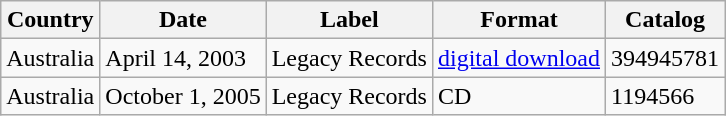<table class="wikitable">
<tr>
<th>Country</th>
<th>Date</th>
<th>Label</th>
<th>Format</th>
<th>Catalog</th>
</tr>
<tr>
<td>Australia</td>
<td>April 14, 2003</td>
<td>Legacy Records</td>
<td><a href='#'>digital download</a></td>
<td>394945781</td>
</tr>
<tr>
<td>Australia</td>
<td>October 1, 2005</td>
<td>Legacy Records</td>
<td>CD</td>
<td>1194566</td>
</tr>
</table>
